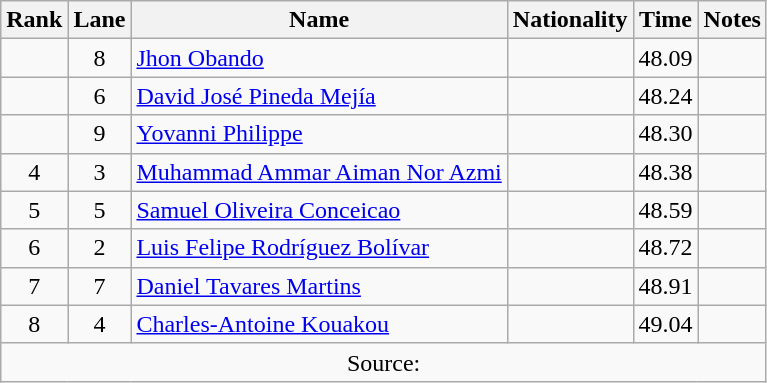<table class="wikitable sortable" style="text-align:center">
<tr>
<th>Rank</th>
<th>Lane</th>
<th>Name</th>
<th>Nationality</th>
<th>Time</th>
<th>Notes</th>
</tr>
<tr>
<td></td>
<td>8</td>
<td align="left"><a href='#'>Jhon Obando</a></td>
<td align="left"></td>
<td>48.09</td>
<td></td>
</tr>
<tr>
<td></td>
<td>6</td>
<td align="left"><a href='#'>David José Pineda Mejía</a></td>
<td align="left"></td>
<td>48.24</td>
<td></td>
</tr>
<tr>
<td></td>
<td>9</td>
<td align="left"><a href='#'>Yovanni Philippe</a></td>
<td align="left"></td>
<td>48.30</td>
<td></td>
</tr>
<tr>
<td>4</td>
<td>3</td>
<td align="left"><a href='#'>Muhammad Ammar Aiman Nor Azmi</a></td>
<td align="left"></td>
<td>48.38</td>
<td></td>
</tr>
<tr>
<td>5</td>
<td>5</td>
<td align="left"><a href='#'>Samuel Oliveira Conceicao</a></td>
<td align="left"></td>
<td>48.59</td>
<td></td>
</tr>
<tr>
<td>6</td>
<td>2</td>
<td align="left"><a href='#'>Luis Felipe Rodríguez Bolívar</a></td>
<td align="left"></td>
<td>48.72</td>
<td></td>
</tr>
<tr>
<td>7</td>
<td>7</td>
<td align="left"><a href='#'>Daniel Tavares Martins</a></td>
<td align="left"></td>
<td>48.91</td>
<td></td>
</tr>
<tr>
<td>8</td>
<td>4</td>
<td align="left"><a href='#'>Charles-Antoine Kouakou</a></td>
<td align="left"></td>
<td>49.04</td>
<td></td>
</tr>
<tr class="sortbottom">
<td colspan="6">Source:</td>
</tr>
</table>
